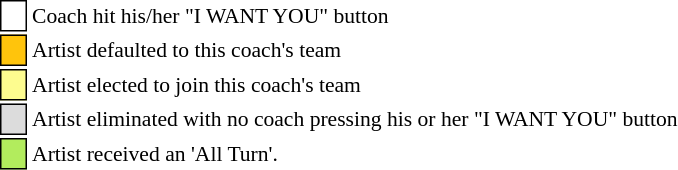<table class="toccolours" style="font-size: 90%; white-space: nowrap;">
<tr>
<td style="background:white; border: 1px solid black;"> <strong></strong> </td>
<td>Coach hit his/her "I WANT YOU" button</td>
</tr>
<tr>
<td style="background:#FFC40C; border: 1px solid black">    </td>
<td>Artist defaulted to this coach's team</td>
</tr>
<tr>
<td style="background:#fdfc8f; border: 1px solid black;">    </td>
<td style="padding-right: 8px">Artist elected to join this coach's team</td>
</tr>
<tr>
<td style="background:#DCDCDC; border: 1px solid black">    </td>
<td>Artist eliminated with no coach pressing his or her "I WANT YOU" button</td>
</tr>
<tr>
<td style="background-color:#B2EC5D; border: 1px solid black">    </td>
<td>Artist received an 'All Turn'.</td>
</tr>
</table>
